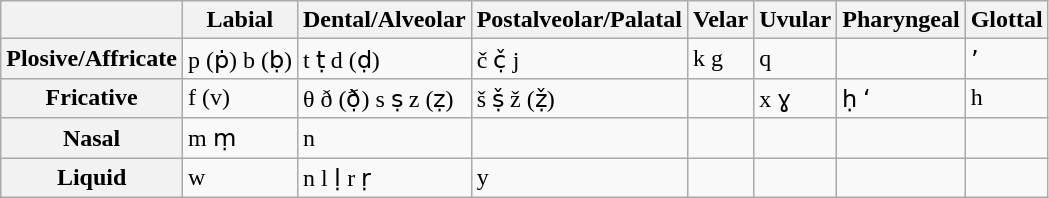<table class="wikitable">
<tr>
<th></th>
<th>Labial</th>
<th>Dental/Alveolar</th>
<th>Postalveolar/Palatal</th>
<th>Velar</th>
<th>Uvular</th>
<th>Pharyngeal</th>
<th>Glottal</th>
</tr>
<tr>
<th>Plosive/Affricate</th>
<td>p (ṗ) b (ḅ)</td>
<td>t ṭ d (ḍ)</td>
<td>č č̣ j</td>
<td>k g</td>
<td>q</td>
<td></td>
<td>ʼ</td>
</tr>
<tr>
<th>Fricative</th>
<td>f (v)</td>
<td>θ ð (ð̣) s ṣ z (ẓ)</td>
<td>š ṣ̌ ž (ẓ̌)</td>
<td></td>
<td>x ɣ</td>
<td>ḥ ʻ</td>
<td>h</td>
</tr>
<tr>
<th>Nasal</th>
<td>m ṃ</td>
<td>n</td>
<td></td>
<td></td>
<td></td>
<td></td>
<td></td>
</tr>
<tr>
<th>Liquid</th>
<td>w</td>
<td>n l ḷ r ṛ</td>
<td>y</td>
<td></td>
<td></td>
<td></td>
<td></td>
</tr>
</table>
